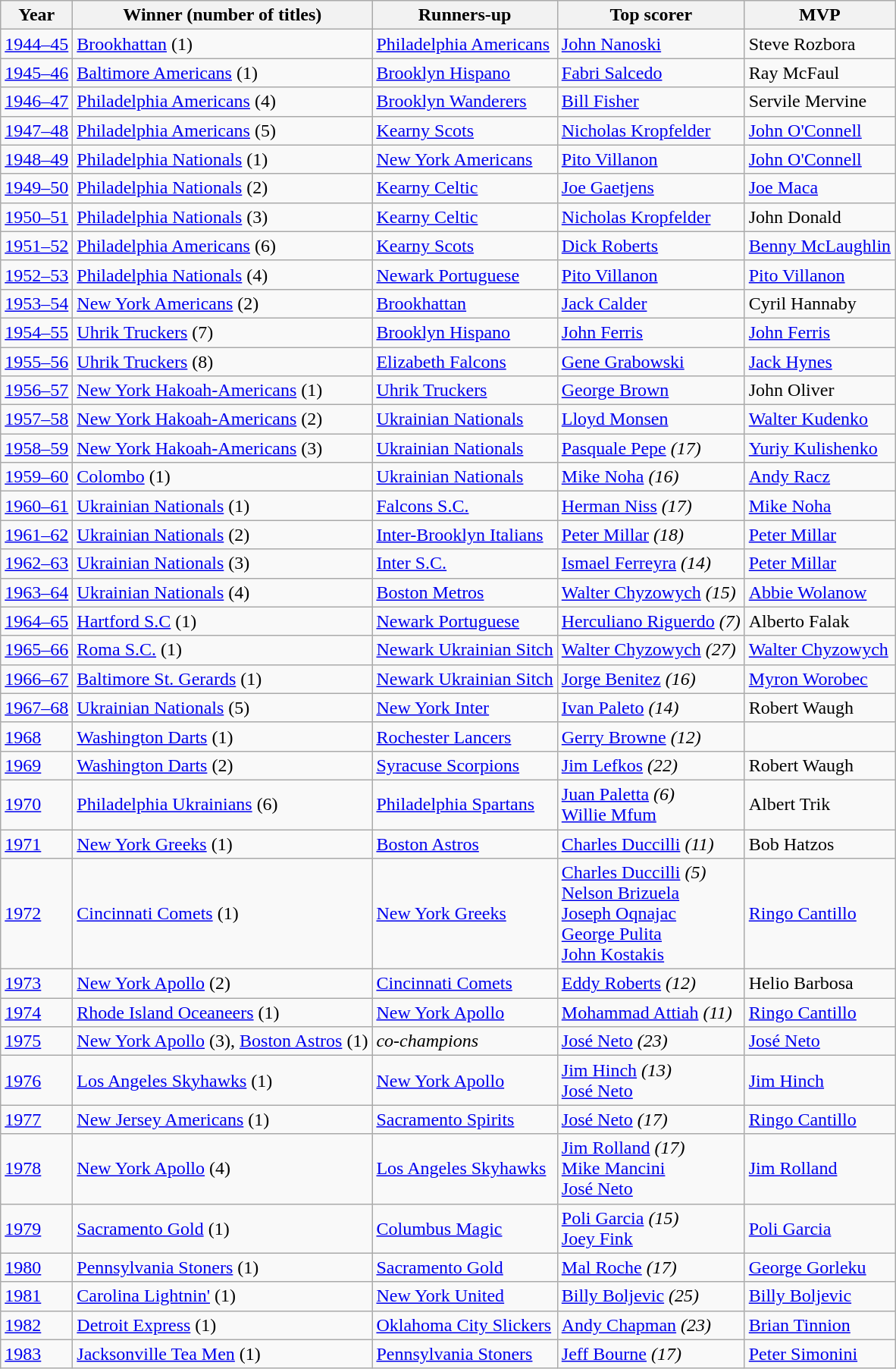<table class="wikitable">
<tr>
<th>Year</th>
<th>Winner (number of titles)</th>
<th>Runners-up</th>
<th>Top scorer</th>
<th>MVP</th>
</tr>
<tr>
<td><a href='#'>1944–45</a></td>
<td><a href='#'>Brookhattan</a> (1)</td>
<td><a href='#'>Philadelphia Americans</a></td>
<td><a href='#'>John Nanoski</a></td>
<td>Steve Rozbora</td>
</tr>
<tr>
<td><a href='#'>1945–46</a></td>
<td><a href='#'>Baltimore Americans</a> (1)</td>
<td><a href='#'>Brooklyn Hispano</a></td>
<td><a href='#'>Fabri Salcedo</a></td>
<td>Ray McFaul</td>
</tr>
<tr>
<td><a href='#'>1946–47</a></td>
<td><a href='#'>Philadelphia Americans</a> (4)</td>
<td><a href='#'>Brooklyn Wanderers</a></td>
<td><a href='#'>Bill Fisher</a></td>
<td>Servile Mervine</td>
</tr>
<tr>
<td><a href='#'>1947–48</a></td>
<td><a href='#'>Philadelphia Americans</a> (5)</td>
<td><a href='#'>Kearny Scots</a></td>
<td><a href='#'>Nicholas Kropfelder</a></td>
<td><a href='#'>John O'Connell</a></td>
</tr>
<tr>
<td><a href='#'>1948–49</a></td>
<td><a href='#'>Philadelphia Nationals</a> (1)</td>
<td><a href='#'>New York Americans</a></td>
<td><a href='#'>Pito Villanon</a></td>
<td><a href='#'>John O'Connell</a></td>
</tr>
<tr>
<td><a href='#'>1949–50</a></td>
<td><a href='#'>Philadelphia Nationals</a> (2)</td>
<td><a href='#'>Kearny Celtic</a></td>
<td><a href='#'>Joe Gaetjens</a></td>
<td><a href='#'>Joe Maca</a></td>
</tr>
<tr>
<td><a href='#'>1950–51</a></td>
<td><a href='#'>Philadelphia Nationals</a> (3)</td>
<td><a href='#'>Kearny Celtic</a></td>
<td><a href='#'>Nicholas Kropfelder</a></td>
<td>John Donald</td>
</tr>
<tr>
<td><a href='#'>1951–52</a></td>
<td><a href='#'>Philadelphia Americans</a> (6)</td>
<td><a href='#'>Kearny Scots</a></td>
<td><a href='#'>Dick Roberts</a></td>
<td><a href='#'>Benny McLaughlin</a></td>
</tr>
<tr>
<td><a href='#'>1952–53</a></td>
<td><a href='#'>Philadelphia Nationals</a> (4)</td>
<td><a href='#'>Newark Portuguese</a></td>
<td><a href='#'>Pito Villanon</a></td>
<td><a href='#'>Pito Villanon</a></td>
</tr>
<tr>
<td><a href='#'>1953–54</a></td>
<td><a href='#'>New York Americans</a> (2)</td>
<td><a href='#'>Brookhattan</a></td>
<td><a href='#'>Jack Calder</a></td>
<td>Cyril Hannaby</td>
</tr>
<tr>
<td><a href='#'>1954–55</a></td>
<td><a href='#'>Uhrik Truckers</a> (7)</td>
<td><a href='#'>Brooklyn Hispano</a></td>
<td><a href='#'>John Ferris</a></td>
<td><a href='#'>John Ferris</a></td>
</tr>
<tr>
<td><a href='#'>1955–56</a></td>
<td><a href='#'>Uhrik Truckers</a> (8)</td>
<td><a href='#'>Elizabeth Falcons</a></td>
<td><a href='#'>Gene Grabowski</a></td>
<td><a href='#'>Jack Hynes</a></td>
</tr>
<tr>
<td><a href='#'>1956–57</a></td>
<td><a href='#'>New York Hakoah-Americans</a> (1)</td>
<td><a href='#'>Uhrik Truckers</a></td>
<td><a href='#'>George Brown</a></td>
<td>John Oliver</td>
</tr>
<tr>
<td><a href='#'>1957–58</a></td>
<td><a href='#'>New York Hakoah-Americans</a> (2)</td>
<td><a href='#'>Ukrainian Nationals</a></td>
<td><a href='#'>Lloyd Monsen</a></td>
<td><a href='#'>Walter Kudenko</a></td>
</tr>
<tr>
<td><a href='#'>1958–59</a></td>
<td><a href='#'>New York Hakoah-Americans</a> (3)</td>
<td><a href='#'>Ukrainian Nationals</a></td>
<td><a href='#'>Pasquale Pepe</a> <em>(17)</em></td>
<td><a href='#'>Yuriy Kulishenko</a></td>
</tr>
<tr>
<td><a href='#'>1959–60</a></td>
<td><a href='#'>Colombo</a> (1)</td>
<td><a href='#'>Ukrainian Nationals</a></td>
<td><a href='#'>Mike Noha</a> <em>(16)</em></td>
<td><a href='#'>Andy Racz</a></td>
</tr>
<tr>
<td><a href='#'>1960–61</a></td>
<td><a href='#'>Ukrainian Nationals</a> (1)</td>
<td><a href='#'>Falcons S.C.</a></td>
<td><a href='#'>Herman Niss</a> <em>(17)</em></td>
<td><a href='#'>Mike Noha</a></td>
</tr>
<tr>
<td><a href='#'>1961–62</a></td>
<td><a href='#'>Ukrainian Nationals</a> (2)</td>
<td><a href='#'>Inter-Brooklyn Italians</a></td>
<td><a href='#'>Peter Millar</a> <em>(18)</em></td>
<td><a href='#'>Peter Millar</a></td>
</tr>
<tr>
<td><a href='#'>1962–63</a></td>
<td><a href='#'>Ukrainian Nationals</a> (3)</td>
<td><a href='#'>Inter S.C.</a></td>
<td><a href='#'>Ismael Ferreyra</a> <em>(14)</em></td>
<td><a href='#'>Peter Millar</a></td>
</tr>
<tr>
<td><a href='#'>1963–64</a></td>
<td><a href='#'>Ukrainian Nationals</a> (4)</td>
<td><a href='#'>Boston Metros</a></td>
<td><a href='#'>Walter Chyzowych</a> <em>(15)</em></td>
<td><a href='#'>Abbie Wolanow</a></td>
</tr>
<tr>
<td><a href='#'>1964–65</a></td>
<td><a href='#'>Hartford S.C</a> (1)</td>
<td><a href='#'>Newark Portuguese</a></td>
<td><a href='#'>Herculiano Riguerdo</a> <em>(7)</em></td>
<td>Alberto Falak</td>
</tr>
<tr>
<td><a href='#'>1965–66</a></td>
<td><a href='#'>Roma S.C.</a> (1)</td>
<td><a href='#'>Newark Ukrainian Sitch</a></td>
<td><a href='#'>Walter Chyzowych</a> <em>(27)</em></td>
<td><a href='#'>Walter Chyzowych</a></td>
</tr>
<tr>
<td><a href='#'>1966–67</a></td>
<td><a href='#'>Baltimore St. Gerards</a> (1)</td>
<td><a href='#'>Newark Ukrainian Sitch</a></td>
<td><a href='#'>Jorge Benitez</a> <em>(16)</em></td>
<td><a href='#'>Myron Worobec</a></td>
</tr>
<tr>
<td><a href='#'>1967–68</a></td>
<td><a href='#'>Ukrainian Nationals</a> (5)</td>
<td><a href='#'>New York Inter</a></td>
<td><a href='#'>Ivan Paleto</a> <em>(14)</em></td>
<td>Robert Waugh</td>
</tr>
<tr>
<td><a href='#'>1968</a></td>
<td><a href='#'>Washington Darts</a> (1)</td>
<td><a href='#'>Rochester Lancers</a></td>
<td><a href='#'>Gerry Browne</a> <em>(12)</em></td>
<td></td>
</tr>
<tr>
<td><a href='#'>1969</a></td>
<td><a href='#'>Washington Darts</a> (2)</td>
<td><a href='#'>Syracuse Scorpions</a></td>
<td><a href='#'>Jim Lefkos</a> <em>(22)</em></td>
<td>Robert Waugh</td>
</tr>
<tr>
<td><a href='#'>1970</a></td>
<td><a href='#'>Philadelphia Ukrainians</a> (6)</td>
<td><a href='#'>Philadelphia Spartans</a></td>
<td><a href='#'>Juan Paletta</a> <em>(6)</em><br><a href='#'>Willie Mfum</a></td>
<td>Albert Trik</td>
</tr>
<tr>
<td><a href='#'>1971</a></td>
<td><a href='#'>New York Greeks</a> (1)</td>
<td><a href='#'>Boston Astros</a></td>
<td><a href='#'>Charles Duccilli</a> <em>(11)</em></td>
<td>Bob Hatzos</td>
</tr>
<tr>
<td><a href='#'>1972</a></td>
<td><a href='#'>Cincinnati Comets</a> (1)</td>
<td><a href='#'>New York Greeks</a></td>
<td><a href='#'>Charles Duccilli</a> <em>(5)</em><br><a href='#'>Nelson Brizuela</a><br><a href='#'>Joseph Oqnajac</a><br><a href='#'>George Pulita</a><br><a href='#'>John Kostakis</a></td>
<td><a href='#'>Ringo Cantillo</a></td>
</tr>
<tr>
<td><a href='#'>1973</a></td>
<td><a href='#'>New York Apollo</a> (2)</td>
<td><a href='#'>Cincinnati Comets</a></td>
<td><a href='#'>Eddy Roberts</a> <em>(12)</em></td>
<td>Helio Barbosa</td>
</tr>
<tr>
<td><a href='#'>1974</a></td>
<td><a href='#'>Rhode Island Oceaneers</a> (1)</td>
<td><a href='#'>New York Apollo</a></td>
<td><a href='#'>Mohammad Attiah</a> <em>(11)</em></td>
<td><a href='#'>Ringo Cantillo</a></td>
</tr>
<tr>
<td><a href='#'>1975</a></td>
<td><a href='#'>New York Apollo</a> (3), <a href='#'>Boston Astros</a> (1)</td>
<td><em>co-champions</em></td>
<td><a href='#'>José Neto</a> <em>(23)</em></td>
<td><a href='#'>José Neto</a></td>
</tr>
<tr>
<td><a href='#'>1976</a></td>
<td><a href='#'>Los Angeles Skyhawks</a> (1)</td>
<td><a href='#'>New York Apollo</a></td>
<td><a href='#'>Jim Hinch</a> <em>(13)</em><br><a href='#'>José Neto</a></td>
<td><a href='#'>Jim Hinch</a></td>
</tr>
<tr>
<td><a href='#'>1977</a></td>
<td><a href='#'>New Jersey Americans</a> (1)</td>
<td><a href='#'>Sacramento Spirits</a></td>
<td><a href='#'>José Neto</a> <em>(17)</em></td>
<td><a href='#'>Ringo Cantillo</a></td>
</tr>
<tr>
<td><a href='#'>1978</a></td>
<td><a href='#'>New York Apollo</a> (4)</td>
<td><a href='#'>Los Angeles Skyhawks</a></td>
<td><a href='#'>Jim Rolland</a> <em>(17)</em><br><a href='#'>Mike Mancini</a><br><a href='#'>José Neto</a></td>
<td><a href='#'>Jim Rolland</a></td>
</tr>
<tr>
<td><a href='#'>1979</a></td>
<td><a href='#'>Sacramento Gold</a> (1)</td>
<td><a href='#'>Columbus Magic</a></td>
<td><a href='#'>Poli Garcia</a> <em>(15)</em><br><a href='#'>Joey Fink</a></td>
<td><a href='#'>Poli Garcia</a></td>
</tr>
<tr>
<td><a href='#'>1980</a></td>
<td><a href='#'>Pennsylvania Stoners</a> (1)</td>
<td><a href='#'>Sacramento Gold</a></td>
<td><a href='#'>Mal Roche</a> <em>(17)</em></td>
<td><a href='#'>George Gorleku</a></td>
</tr>
<tr>
<td><a href='#'>1981</a></td>
<td><a href='#'>Carolina Lightnin'</a> (1)</td>
<td><a href='#'>New York United</a></td>
<td><a href='#'>Billy Boljevic</a> <em>(25)</em></td>
<td><a href='#'>Billy Boljevic</a></td>
</tr>
<tr>
<td><a href='#'>1982</a></td>
<td><a href='#'>Detroit Express</a> (1)</td>
<td><a href='#'>Oklahoma City Slickers</a></td>
<td><a href='#'>Andy Chapman</a> <em>(23)</em></td>
<td><a href='#'>Brian Tinnion</a></td>
</tr>
<tr>
<td><a href='#'>1983</a></td>
<td><a href='#'>Jacksonville Tea Men</a> (1)</td>
<td><a href='#'>Pennsylvania Stoners</a></td>
<td><a href='#'>Jeff Bourne</a> <em>(17)</em></td>
<td><a href='#'>Peter Simonini</a></td>
</tr>
</table>
